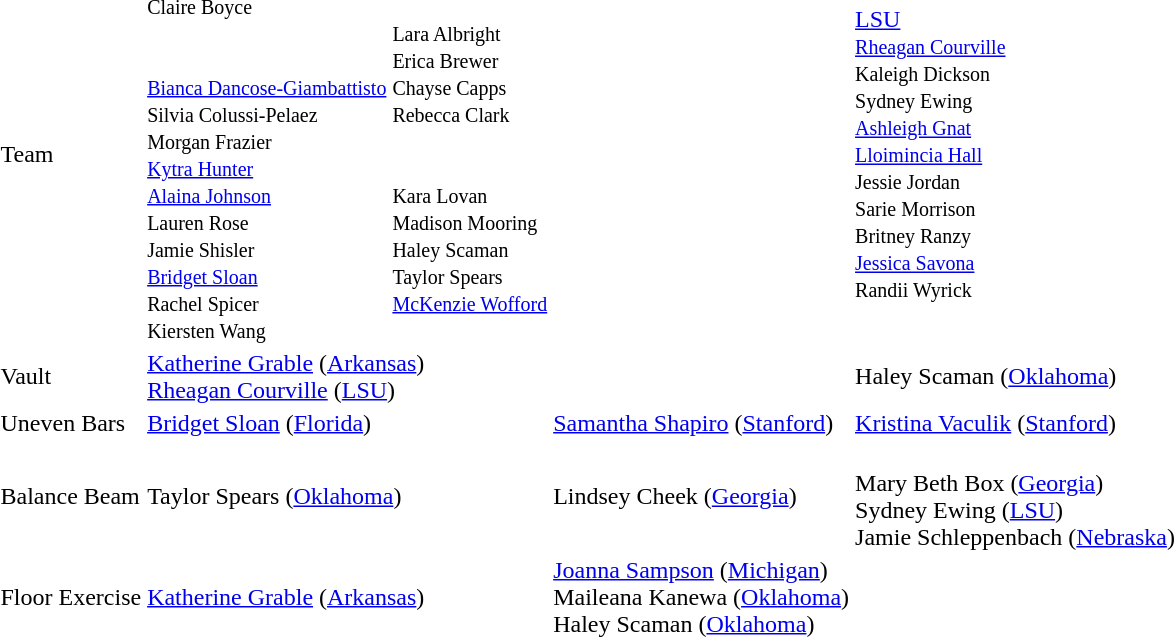<table>
<tr>
<td>Team<br></td>
<td><br><small>Claire Boyce<br><br><br><a href='#'>Bianca Dancose-Giambattisto</a><br>Silvia Colussi-Pelaez<br>Morgan Frazier<br><a href='#'>Kytra Hunter</a><br><a href='#'>Alaina Johnson</a><br>Lauren Rose<br>Jamie Shisler<br><a href='#'>Bridget Sloan</a><br>Rachel Spicer<br> Kiersten Wang </small></td>
<td><br><small>Lara Albright<br>Erica Brewer<br>Chayse Capps<br>Rebecca Clark<br><br><br>Kara Lovan<br>Madison Mooring<br>Haley Scaman<br>Taylor Spears<br><a href='#'>McKenzie Wofford</a></small></td>
<td Colspan=2></td>
<td Colspan=2><a href='#'>LSU</a><br><small><a href='#'>Rheagan Courville</a><br>Kaleigh Dickson<br>Sydney Ewing<br><a href='#'>Ashleigh Gnat</a><br><a href='#'>Lloimincia Hall</a><br>Jessie Jordan<br>Sarie Morrison<br>Britney Ranzy<br><a href='#'>Jessica Savona</a><br>Randii Wyrick</small></td>
</tr>
<tr>
<td>Vault<br></td>
<td Colspan=2><a href='#'>Katherine Grable</a> (<a href='#'>Arkansas</a>)<br><a href='#'>Rheagan Courville</a> (<a href='#'>LSU</a>)</td>
<td Colspan=2></td>
<td Colspan=2>Haley Scaman (<a href='#'>Oklahoma</a>)</td>
</tr>
<tr>
<td>Uneven Bars<br></td>
<td Colspan=2><a href='#'>Bridget Sloan</a> (<a href='#'>Florida</a>)</td>
<td Colspan=2><a href='#'>Samantha Shapiro</a> (<a href='#'>Stanford</a>)</td>
<td Colspan=2><a href='#'>Kristina Vaculik</a> (<a href='#'>Stanford</a>)</td>
</tr>
<tr>
<td>Balance Beam<br></td>
<td Colspan=2>Taylor Spears (<a href='#'>Oklahoma</a>)</td>
<td Colspan=2>Lindsey Cheek (<a href='#'>Georgia</a>)</td>
<td Colspan=2><br>Mary Beth Box (<a href='#'>Georgia</a>)<br>Sydney Ewing (<a href='#'>LSU</a>)<br>Jamie Schleppenbach (<a href='#'>Nebraska</a>)</td>
</tr>
<tr>
<td>Floor Exercise<br></td>
<td Colspan=2><a href='#'>Katherine Grable</a> (<a href='#'>Arkansas</a>)</td>
<td Colspan=2><a href='#'>Joanna Sampson</a> (<a href='#'>Michigan</a>)<br>Maileana Kanewa (<a href='#'>Oklahoma</a>)<br> Haley Scaman (<a href='#'>Oklahoma</a>)</td>
<td Colspan=2></td>
</tr>
</table>
